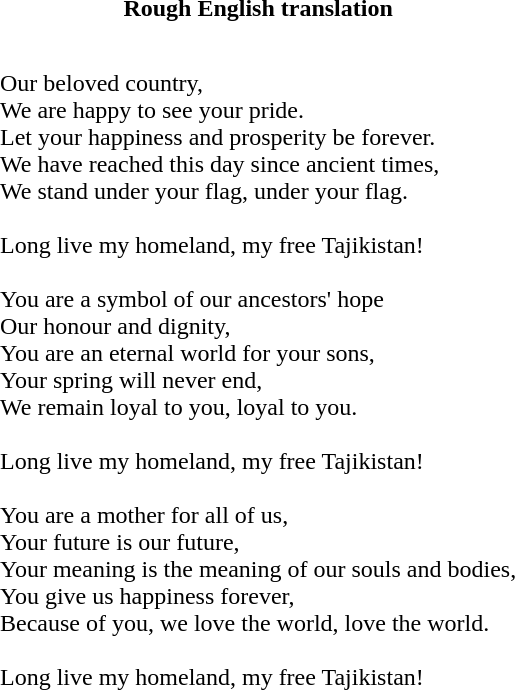<table cellpadding=6>
<tr>
<th>Rough English translation</th>
</tr>
<tr style="vertical-align:top; white-space:nowrap;">
<td><br>Our beloved country, <br>
We are happy to see your pride. <br>
Let your happiness and prosperity be forever. <br>
We have reached this day since ancient times, <br>
We stand under your flag, under your flag. <br>
<br>
Long live my homeland, my free Tajikistan! <br>
<br>
You are a symbol of our ancestors' hope <br>
Our honour and dignity, <br>
You are an eternal world for your sons, <br>
Your spring will never end, <br>
We remain loyal to you, loyal to you. <br>
<br>
Long live my homeland, my free Tajikistan! <br>
<br>
You are a mother for all of us, <br>
Your future is our future, <br>
Your meaning is the meaning of our souls and bodies, <br>
You give us happiness forever, <br>
Because of you, we love the world, love the world. <br>
<br>
Long live my homeland, my free Tajikistan! <br>
<br></td>
</tr>
</table>
